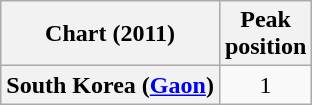<table class="wikitable plainrowheaders">
<tr>
<th>Chart (2011)</th>
<th>Peak<br>position</th>
</tr>
<tr>
<th scope="row">South Korea (<a href='#'>Gaon</a>)</th>
<td align="center">1</td>
</tr>
</table>
